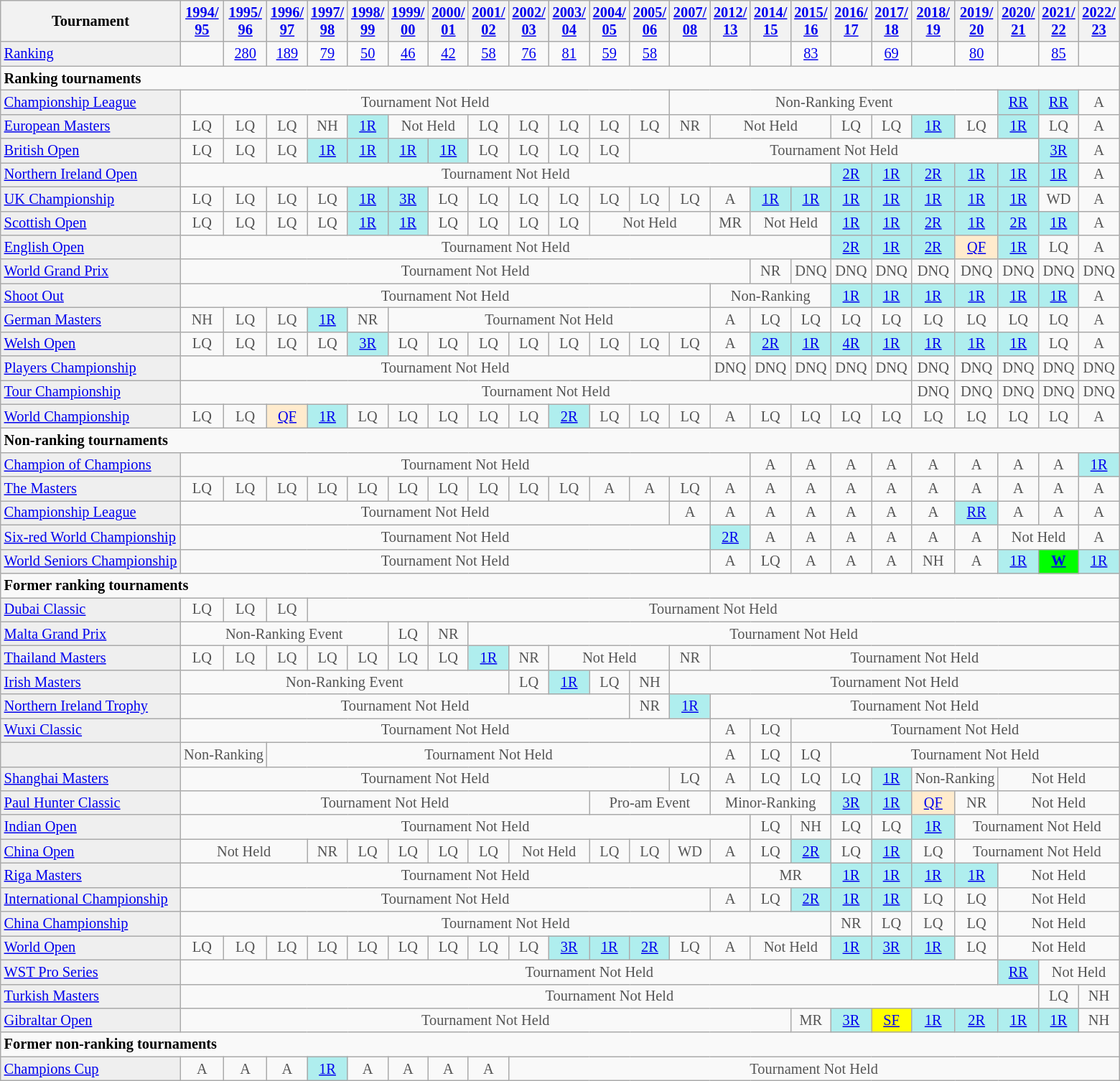<table class="wikitable" style="font-size:85%">
<tr>
<th>Tournament</th>
<th><a href='#'>1994/<br>95</a></th>
<th><a href='#'>1995/<br>96</a></th>
<th><a href='#'>1996/<br>97</a></th>
<th><a href='#'>1997/<br>98</a></th>
<th><a href='#'>1998/<br>99</a></th>
<th><a href='#'>1999/<br>00</a></th>
<th><a href='#'>2000/<br>01</a></th>
<th><a href='#'>2001/<br>02</a></th>
<th><a href='#'>2002/<br>03</a></th>
<th><a href='#'>2003/<br>04</a></th>
<th><a href='#'>2004/<br>05</a></th>
<th><a href='#'>2005/<br>06</a></th>
<th><a href='#'>2007/<br>08</a></th>
<th><a href='#'>2012/<br>13</a></th>
<th><a href='#'>2014/<br>15</a></th>
<th><a href='#'>2015/<br>16</a></th>
<th><a href='#'>2016/<br>17</a></th>
<th><a href='#'>2017/<br>18</a></th>
<th><a href='#'>2018/<br>19</a></th>
<th><a href='#'>2019/<br>20</a></th>
<th><a href='#'>2020/<br>21</a></th>
<th><a href='#'>2021/<br>22</a></th>
<th><a href='#'>2022/<br>23</a></th>
</tr>
<tr>
<td style="background:#EFEFEF;"><a href='#'>Ranking</a></td>
<td align="center"></td>
<td align="center"><a href='#'>280</a></td>
<td align="center"><a href='#'>189</a></td>
<td align="center"><a href='#'>79</a></td>
<td align="center"><a href='#'>50</a></td>
<td align="center"><a href='#'>46</a></td>
<td align="center"><a href='#'>42</a></td>
<td align="center"><a href='#'>58</a></td>
<td align="center"><a href='#'>76</a></td>
<td align="center"><a href='#'>81</a></td>
<td align="center"><a href='#'>59</a></td>
<td align="center"><a href='#'>58</a></td>
<td align="center"></td>
<td align="center"></td>
<td align="center"></td>
<td align="center"><a href='#'>83</a></td>
<td align="center"></td>
<td align="center"><a href='#'>69</a></td>
<td align="center"></td>
<td align="center"><a href='#'>80</a></td>
<td align="center"></td>
<td align="center"><a href='#'>85</a></td>
<td align="center"></td>
</tr>
<tr>
<td colspan="30"><strong>Ranking tournaments</strong></td>
</tr>
<tr>
<td style="background:#EFEFEF;"><a href='#'>Championship League</a></td>
<td align="center" colspan="12" style="color:#555555;">Tournament Not Held</td>
<td align="center" colspan="8" style="color:#555555;">Non-Ranking Event</td>
<td align="center" style="background:#afeeee;"><a href='#'>RR</a></td>
<td align="center" style="background:#afeeee;"><a href='#'>RR</a></td>
<td align="center" style="color:#555555;">A</td>
</tr>
<tr>
<td style="background:#EFEFEF;"><a href='#'>European Masters</a></td>
<td align="center" style="color:#555555;">LQ</td>
<td align="center" style="color:#555555;">LQ</td>
<td align="center" style="color:#555555;">LQ</td>
<td align="center" style="color:#555555;">NH</td>
<td align="center" style="background:#afeeee;"><a href='#'>1R</a></td>
<td align="center" colspan="2" style="color:#555555;">Not Held</td>
<td align="center" style="color:#555555;">LQ</td>
<td align="center" style="color:#555555;">LQ</td>
<td align="center" style="color:#555555;">LQ</td>
<td align="center" style="color:#555555;">LQ</td>
<td align="center" style="color:#555555;">LQ</td>
<td align="center" style="color:#555555;">NR</td>
<td align="center" colspan="3" style="color:#555555;">Not Held</td>
<td align="center" style="color:#555555;">LQ</td>
<td align="center" style="color:#555555;">LQ</td>
<td align="center" style="background:#afeeee;"><a href='#'>1R</a></td>
<td align="center" style="color:#555555;">LQ</td>
<td align="center" style="background:#afeeee;"><a href='#'>1R</a></td>
<td align="center" style="color:#555555;">LQ</td>
<td align="center" style="color:#555555;">A</td>
</tr>
<tr>
<td style="background:#EFEFEF;"><a href='#'>British Open</a></td>
<td align="center" style="color:#555555;">LQ</td>
<td align="center" style="color:#555555;">LQ</td>
<td align="center" style="color:#555555;">LQ</td>
<td align="center" style="background:#afeeee;"><a href='#'>1R</a></td>
<td align="center" style="background:#afeeee;"><a href='#'>1R</a></td>
<td align="center" style="background:#afeeee;"><a href='#'>1R</a></td>
<td align="center" style="background:#afeeee;"><a href='#'>1R</a></td>
<td align="center" style="color:#555555;">LQ</td>
<td align="center" style="color:#555555;">LQ</td>
<td align="center" style="color:#555555;">LQ</td>
<td align="center" style="color:#555555;">LQ</td>
<td align="center" colspan="10" style="color:#555555;">Tournament Not Held</td>
<td align="center" style="background:#afeeee;"><a href='#'>3R</a></td>
<td align="center" style="color:#555555;">A</td>
</tr>
<tr>
<td style="background:#EFEFEF;"><a href='#'>Northern Ireland Open</a></td>
<td align="center" colspan="16" style="color:#555555;">Tournament Not Held</td>
<td align="center" style="background:#afeeee;"><a href='#'>2R</a></td>
<td align="center" style="background:#afeeee;"><a href='#'>1R</a></td>
<td align="center" style="background:#afeeee;"><a href='#'>2R</a></td>
<td align="center" style="background:#afeeee;"><a href='#'>1R</a></td>
<td align="center" style="background:#afeeee;"><a href='#'>1R</a></td>
<td align="center" style="background:#afeeee;"><a href='#'>1R</a></td>
<td align="center" style="color:#555555;">A</td>
</tr>
<tr>
<td style="background:#EFEFEF;"><a href='#'>UK Championship</a></td>
<td align="center" style="color:#555555;">LQ</td>
<td align="center" style="color:#555555;">LQ</td>
<td align="center" style="color:#555555;">LQ</td>
<td align="center" style="color:#555555;">LQ</td>
<td align="center" style="background:#afeeee;"><a href='#'>1R</a></td>
<td align="center" style="background:#afeeee;"><a href='#'>3R</a></td>
<td align="center" style="color:#555555;">LQ</td>
<td align="center" style="color:#555555;">LQ</td>
<td align="center" style="color:#555555;">LQ</td>
<td align="center" style="color:#555555;">LQ</td>
<td align="center" style="color:#555555;">LQ</td>
<td align="center" style="color:#555555;">LQ</td>
<td align="center" style="color:#555555;">LQ</td>
<td align="center" style="color:#555555;">A</td>
<td align="center" style="background:#afeeee;"><a href='#'>1R</a></td>
<td align="center" style="background:#afeeee;"><a href='#'>1R</a></td>
<td align="center" style="background:#afeeee;"><a href='#'>1R</a></td>
<td align="center" style="background:#afeeee;"><a href='#'>1R</a></td>
<td align="center" style="background:#afeeee;"><a href='#'>1R</a></td>
<td align="center" style="background:#afeeee;"><a href='#'>1R</a></td>
<td align="center" style="background:#afeeee;"><a href='#'>1R</a></td>
<td align="center" style="color:#555555;">WD</td>
<td align="center" style="color:#555555;">A</td>
</tr>
<tr>
<td style="background:#EFEFEF;"><a href='#'>Scottish Open</a></td>
<td align="center" style="color:#555555;">LQ</td>
<td align="center" style="color:#555555;">LQ</td>
<td align="center" style="color:#555555;">LQ</td>
<td align="center" style="color:#555555;">LQ</td>
<td align="center" style="background:#afeeee;"><a href='#'>1R</a></td>
<td align="center" style="background:#afeeee;"><a href='#'>1R</a></td>
<td align="center" style="color:#555555;">LQ</td>
<td align="center" style="color:#555555;">LQ</td>
<td align="center" style="color:#555555;">LQ</td>
<td align="center" style="color:#555555;">LQ</td>
<td align="center" colspan="3" style="color:#555555;">Not Held</td>
<td align="center" style="color:#555555;">MR</td>
<td align="center" colspan="2" style="color:#555555;">Not Held</td>
<td align="center" style="background:#afeeee;"><a href='#'>1R</a></td>
<td align="center" style="background:#afeeee;"><a href='#'>1R</a></td>
<td align="center" style="background:#afeeee;"><a href='#'>2R</a></td>
<td align="center" style="background:#afeeee;"><a href='#'>1R</a></td>
<td align="center" style="background:#afeeee;"><a href='#'>2R</a></td>
<td align="center" style="background:#afeeee;"><a href='#'>1R</a></td>
<td align="center" style="color:#555555;">A</td>
</tr>
<tr>
<td style="background:#EFEFEF;"><a href='#'>English Open</a></td>
<td align="center" colspan="16" style="color:#555555;">Tournament Not Held</td>
<td align="center" style="background:#afeeee;"><a href='#'>2R</a></td>
<td align="center" style="background:#afeeee;"><a href='#'>1R</a></td>
<td align="center" style="background:#afeeee;"><a href='#'>2R</a></td>
<td align="center" style="background:#ffebcd;"><a href='#'>QF</a></td>
<td align="center" style="background:#afeeee;"><a href='#'>1R</a></td>
<td align="center" style="color:#555555;">LQ</td>
<td align="center" style="color:#555555;">A</td>
</tr>
<tr>
<td style="background:#EFEFEF;"><a href='#'>World Grand Prix</a></td>
<td align="center" colspan="14" style="color:#555555;">Tournament Not Held</td>
<td align="center" style="color:#555555;">NR</td>
<td align="center" style="color:#555555;">DNQ</td>
<td align="center" style="color:#555555;">DNQ</td>
<td align="center" style="color:#555555;">DNQ</td>
<td align="center" style="color:#555555;">DNQ</td>
<td align="center" style="color:#555555;">DNQ</td>
<td align="center" style="color:#555555;">DNQ</td>
<td align="center" style="color:#555555;">DNQ</td>
<td align="center" style="color:#555555;">DNQ</td>
</tr>
<tr>
<td style="background:#EFEFEF;"><a href='#'>Shoot Out</a></td>
<td align="center" colspan="13" style="color:#555555;">Tournament Not Held</td>
<td align="center" colspan="3" style="color:#555555;">Non-Ranking</td>
<td align="center" style="background:#afeeee;"><a href='#'>1R</a></td>
<td align="center" style="background:#afeeee;"><a href='#'>1R</a></td>
<td align="center" style="background:#afeeee;"><a href='#'>1R</a></td>
<td align="center" style="background:#afeeee;"><a href='#'>1R</a></td>
<td align="center" style="background:#afeeee;"><a href='#'>1R</a></td>
<td align="center" style="background:#afeeee;"><a href='#'>1R</a></td>
<td align="center" style="color:#555555;">A</td>
</tr>
<tr>
<td style="background:#EFEFEF;"><a href='#'>German Masters</a></td>
<td align="center" style="color:#555555;">NH</td>
<td align="center" style="color:#555555;">LQ</td>
<td align="center" style="color:#555555;">LQ</td>
<td align="center" style="background:#afeeee;"><a href='#'>1R</a></td>
<td align="center" style="color:#555555;">NR</td>
<td align="center" colspan="8" style="color:#555555;">Tournament Not Held</td>
<td align="center" style="color:#555555;">A</td>
<td align="center" style="color:#555555;">LQ</td>
<td align="center" style="color:#555555;">LQ</td>
<td align="center" style="color:#555555;">LQ</td>
<td align="center" style="color:#555555;">LQ</td>
<td align="center" style="color:#555555;">LQ</td>
<td align="center" style="color:#555555;">LQ</td>
<td align="center" style="color:#555555;">LQ</td>
<td align="center" style="color:#555555;">LQ</td>
<td align="center" style="color:#555555;">A</td>
</tr>
<tr>
<td style="background:#EFEFEF;"><a href='#'>Welsh Open</a></td>
<td align="center" style="color:#555555;">LQ</td>
<td align="center" style="color:#555555;">LQ</td>
<td align="center" style="color:#555555;">LQ</td>
<td align="center" style="color:#555555;">LQ</td>
<td align="center" style="background:#afeeee;"><a href='#'>3R</a></td>
<td align="center" style="color:#555555;">LQ</td>
<td align="center" style="color:#555555;">LQ</td>
<td align="center" style="color:#555555;">LQ</td>
<td align="center" style="color:#555555;">LQ</td>
<td align="center" style="color:#555555;">LQ</td>
<td align="center" style="color:#555555;">LQ</td>
<td align="center" style="color:#555555;">LQ</td>
<td align="center" style="color:#555555;">LQ</td>
<td align="center" style="color:#555555;">A</td>
<td align="center" style="background:#afeeee;"><a href='#'>2R</a></td>
<td align="center" style="background:#afeeee;"><a href='#'>1R</a></td>
<td align="center" style="background:#afeeee;"><a href='#'>4R</a></td>
<td align="center" style="background:#afeeee;"><a href='#'>1R</a></td>
<td align="center" style="background:#afeeee;"><a href='#'>1R</a></td>
<td align="center" style="background:#afeeee;"><a href='#'>1R</a></td>
<td align="center" style="background:#afeeee;"><a href='#'>1R</a></td>
<td align="center" style="color:#555555;">LQ</td>
<td align="center" style="color:#555555;">A</td>
</tr>
<tr>
<td style="background:#EFEFEF;"><a href='#'>Players Championship</a></td>
<td align="center" colspan="13" style="color:#555555;">Tournament Not Held</td>
<td align="center" style="color:#555555;">DNQ</td>
<td align="center" style="color:#555555;">DNQ</td>
<td align="center" style="color:#555555;">DNQ</td>
<td align="center" style="color:#555555;">DNQ</td>
<td align="center" style="color:#555555;">DNQ</td>
<td align="center" style="color:#555555;">DNQ</td>
<td align="center" style="color:#555555;">DNQ</td>
<td align="center" style="color:#555555;">DNQ</td>
<td align="center" style="color:#555555;">DNQ</td>
<td align="center" style="color:#555555;">DNQ</td>
</tr>
<tr>
<td style="background:#EFEFEF;"><a href='#'>Tour Championship</a></td>
<td align="center" colspan="18" style="color:#555555;">Tournament Not Held</td>
<td align="center" style="color:#555555;">DNQ</td>
<td align="center" style="color:#555555;">DNQ</td>
<td align="center" style="color:#555555;">DNQ</td>
<td align="center" style="color:#555555;">DNQ</td>
<td align="center" style="color:#555555;">DNQ</td>
</tr>
<tr>
<td style="background:#EFEFEF;"><a href='#'>World Championship</a></td>
<td align="center" style="color:#555555;">LQ</td>
<td align="center" style="color:#555555;">LQ</td>
<td align="center" style="background:#ffebcd;"><a href='#'>QF</a></td>
<td align="center" style="background:#afeeee;"><a href='#'>1R</a></td>
<td align="center" style="color:#555555;">LQ</td>
<td align="center" style="color:#555555;">LQ</td>
<td align="center" style="color:#555555;">LQ</td>
<td align="center" style="color:#555555;">LQ</td>
<td align="center" style="color:#555555;">LQ</td>
<td align="center" style="background:#afeeee;"><a href='#'>2R</a></td>
<td align="center" style="color:#555555;">LQ</td>
<td align="center" style="color:#555555;">LQ</td>
<td align="center" style="color:#555555;">LQ</td>
<td align="center" style="color:#555555;">A</td>
<td align="center" style="color:#555555;">LQ</td>
<td align="center" style="color:#555555;">LQ</td>
<td align="center" style="color:#555555;">LQ</td>
<td align="center" style="color:#555555;">LQ</td>
<td align="center" style="color:#555555;">LQ</td>
<td align="center" style="color:#555555;">LQ</td>
<td align="center" style="color:#555555;">LQ</td>
<td align="center" style="color:#555555;">LQ</td>
<td align="center" style="color:#555555;">A</td>
</tr>
<tr>
<td colspan="30"><strong>Non-ranking tournaments</strong></td>
</tr>
<tr>
<td style="background:#EFEFEF;"><a href='#'>Champion of Champions</a></td>
<td align="center" colspan="14" style="color:#555555;">Tournament Not Held</td>
<td align="center" style="color:#555555;">A</td>
<td align="center" style="color:#555555;">A</td>
<td align="center" style="color:#555555;">A</td>
<td align="center" style="color:#555555;">A</td>
<td align="center" style="color:#555555;">A</td>
<td align="center" style="color:#555555;">A</td>
<td align="center" style="color:#555555;">A</td>
<td align="center" style="color:#555555;">A</td>
<td align="center" style="background:#afeeee;"><a href='#'>1R</a></td>
</tr>
<tr>
<td style="background:#EFEFEF;"><a href='#'>The Masters</a></td>
<td align="center" style="color:#555555;">LQ</td>
<td align="center" style="color:#555555;">LQ</td>
<td align="center" style="color:#555555;">LQ</td>
<td align="center" style="color:#555555;">LQ</td>
<td align="center" style="color:#555555;">LQ</td>
<td align="center" style="color:#555555;">LQ</td>
<td align="center" style="color:#555555;">LQ</td>
<td align="center" style="color:#555555;">LQ</td>
<td align="center" style="color:#555555;">LQ</td>
<td align="center" style="color:#555555;">LQ</td>
<td align="center" style="color:#555555;">A</td>
<td align="center" style="color:#555555;">A</td>
<td align="center" style="color:#555555;">LQ</td>
<td align="center" style="color:#555555;">A</td>
<td align="center" style="color:#555555;">A</td>
<td align="center" style="color:#555555;">A</td>
<td align="center" style="color:#555555;">A</td>
<td align="center" style="color:#555555;">A</td>
<td align="center" style="color:#555555;">A</td>
<td align="center" style="color:#555555;">A</td>
<td align="center" style="color:#555555;">A</td>
<td align="center" style="color:#555555;">A</td>
<td align="center" style="color:#555555;">A</td>
</tr>
<tr>
<td style="background:#EFEFEF;"><a href='#'>Championship League</a></td>
<td align="center" colspan="12" style="color:#555555;">Tournament Not Held</td>
<td align="center" style="color:#555555;">A</td>
<td align="center" style="color:#555555;">A</td>
<td align="center" style="color:#555555;">A</td>
<td align="center" style="color:#555555;">A</td>
<td align="center" style="color:#555555;">A</td>
<td align="center" style="color:#555555;">A</td>
<td align="center" style="color:#555555;">A</td>
<td align="center" style="background:#afeeee;"><a href='#'>RR</a></td>
<td align="center" style="color:#555555;">A</td>
<td align="center" style="color:#555555;">A</td>
<td align="center" style="color:#555555;">A</td>
</tr>
<tr>
<td style="background:#EFEFEF;"><a href='#'>Six-red World Championship</a></td>
<td align="center" colspan="13" style="color:#555555;">Tournament Not Held</td>
<td align="center" style="background:#afeeee;"><a href='#'>2R</a></td>
<td align="center" style="color:#555555;">A</td>
<td align="center" style="color:#555555;">A</td>
<td align="center" style="color:#555555;">A</td>
<td align="center" style="color:#555555;">A</td>
<td align="center" style="color:#555555;">A</td>
<td align="center" style="color:#555555;">A</td>
<td align="center" colspan="2" style="color:#555555;">Not Held</td>
<td align="center" style="color:#555555;">A</td>
</tr>
<tr>
<td style="background:#EFEFEF;"><a href='#'>World Seniors Championship</a></td>
<td align="center" colspan="13" style="color:#555555;">Tournament Not Held</td>
<td align="center" style="color:#555555;">A</td>
<td align="center" style="color:#555555;">LQ</td>
<td align="center" style="color:#555555;">A</td>
<td align="center" style="color:#555555;">A</td>
<td align="center" style="color:#555555;">A</td>
<td align="center" style="color:#555555;">NH</td>
<td align="center" style="color:#555555;">A</td>
<td align="center" style="background:#afeeee;"><a href='#'>1R</a></td>
<td align="center" style="background :#00ff00;"><a href='#'><strong>W</strong></a></td>
<td align="center" style="background:#afeeee;"><a href='#'>1R</a></td>
</tr>
<tr>
<td colspan="30"><strong>Former ranking tournaments</strong></td>
</tr>
<tr>
<td style="background:#EFEFEF;"><a href='#'>Dubai Classic</a></td>
<td align="center" style="color:#555555;">LQ</td>
<td align="center" style="color:#555555;">LQ</td>
<td align="center" style="color:#555555;">LQ</td>
<td align="center" colspan="30" style="color:#555555;">Tournament Not Held</td>
</tr>
<tr>
<td style="background:#EFEFEF;"><a href='#'>Malta Grand Prix</a></td>
<td align="center" colspan="5" style="color:#555555;">Non-Ranking Event</td>
<td align="center" style="color:#555555;">LQ</td>
<td align="center" style="color:#555555;">NR</td>
<td align="center" colspan="30" style="color:#555555;">Tournament Not Held</td>
</tr>
<tr>
<td style="background:#EFEFEF;"><a href='#'>Thailand Masters</a></td>
<td align="center" style="color:#555555;">LQ</td>
<td align="center" style="color:#555555;">LQ</td>
<td align="center" style="color:#555555;">LQ</td>
<td align="center" style="color:#555555;">LQ</td>
<td align="center" style="color:#555555;">LQ</td>
<td align="center" style="color:#555555;">LQ</td>
<td align="center" style="color:#555555;">LQ</td>
<td align="center" style="background:#afeeee;"><a href='#'>1R</a></td>
<td align="center" style="color:#555555;">NR</td>
<td align="center" colspan="3" style="color:#555555;">Not Held</td>
<td align="center" style="color:#555555;">NR</td>
<td align="center" colspan="30" style="color:#555555;">Tournament Not Held</td>
</tr>
<tr>
<td style="background:#EFEFEF;"><a href='#'>Irish Masters</a></td>
<td align="center" colspan="8" style="color:#555555;">Non-Ranking Event</td>
<td align="center" style="color:#555555;">LQ</td>
<td align="center" style="background:#afeeee;"><a href='#'>1R</a></td>
<td align="center" style="color:#555555;">LQ</td>
<td align="center" style="color:#555555;">NH</td>
<td align="center" colspan="30" style="color:#555555;">Tournament Not Held</td>
</tr>
<tr>
<td style="background:#EFEFEF;"><a href='#'>Northern Ireland Trophy</a></td>
<td align="center" colspan="11" style="color:#555555;">Tournament Not Held</td>
<td align="center" style="color:#555555;">NR</td>
<td align="center" style="background:#afeeee;"><a href='#'>1R</a></td>
<td align="center" colspan="30" style="color:#555555;">Tournament Not Held</td>
</tr>
<tr>
<td style="background:#EFEFEF;"><a href='#'>Wuxi Classic</a></td>
<td align="center" colspan="13" style="color:#555555;">Tournament Not Held</td>
<td align="center" style="color:#555555;">A</td>
<td align="center" style="color:#555555;">LQ</td>
<td align="center" colspan="30" style="color:#555555;">Tournament Not Held</td>
</tr>
<tr>
<td style="background:#EFEFEF;"></td>
<td align="center" colspan="2" style="color:#555555;">Non-Ranking</td>
<td align="center" colspan="11" style="color:#555555;">Tournament Not Held</td>
<td align="center" style="color:#555555;">A</td>
<td align="center" style="color:#555555;">LQ</td>
<td align="center" style="color:#555555;">LQ</td>
<td align="center" colspan="30" style="color:#555555;">Tournament Not Held</td>
</tr>
<tr>
<td style="background:#EFEFEF;"><a href='#'>Shanghai Masters</a></td>
<td align="center" colspan="12" style="color:#555555;">Tournament Not Held</td>
<td align="center" style="color:#555555;">LQ</td>
<td align="center" style="color:#555555;">A</td>
<td align="center" style="color:#555555;">LQ</td>
<td align="center" style="color:#555555;">LQ</td>
<td align="center" style="color:#555555;">LQ</td>
<td align="center" style="background:#afeeee;"><a href='#'>1R</a></td>
<td align="center" colspan="2" style="color:#555555;">Non-Ranking</td>
<td align="center" colspan="3" style="color:#555555;">Not Held</td>
</tr>
<tr>
<td style="background:#EFEFEF;"><a href='#'>Paul Hunter Classic</a></td>
<td align="center" colspan="10" style="color:#555555;">Tournament Not Held</td>
<td align="center" colspan="3" style="color:#555555;">Pro-am Event</td>
<td align="center" colspan="3" style="color:#555555;">Minor-Ranking</td>
<td align="center" style="background:#afeeee;"><a href='#'>3R</a></td>
<td align="center" style="background:#afeeee;"><a href='#'>1R</a></td>
<td align="center" style="background:#ffebcd;"><a href='#'>QF</a></td>
<td align="center" style="color:#555555;">NR</td>
<td align="center" colspan="3" style="color:#555555;">Not Held</td>
</tr>
<tr>
<td style="background:#EFEFEF;"><a href='#'>Indian Open</a></td>
<td align="center" colspan="14" style="color:#555555;">Tournament Not Held</td>
<td align="center" style="color:#555555;">LQ</td>
<td align="center" style="color:#555555;">NH</td>
<td align="center" style="color:#555555;">LQ</td>
<td align="center" style="color:#555555;">LQ</td>
<td align="center" style="background:#afeeee;"><a href='#'>1R</a></td>
<td align="center" colspan="4" style="color:#555555;">Tournament Not Held</td>
</tr>
<tr>
<td style="background:#EFEFEF;"><a href='#'>China Open</a></td>
<td align="center" colspan="3" style="color:#555555;">Not Held</td>
<td align="center" style="color:#555555;">NR</td>
<td align="center" style="color:#555555;">LQ</td>
<td align="center" style="color:#555555;">LQ</td>
<td align="center" style="color:#555555;">LQ</td>
<td align="center" style="color:#555555;">LQ</td>
<td align="center" colspan="2" style="color:#555555;">Not Held</td>
<td align="center" style="color:#555555;">LQ</td>
<td align="center" style="color:#555555;">LQ</td>
<td align="center" style="color:#555555;">WD</td>
<td align="center" style="color:#555555;">A</td>
<td align="center" style="color:#555555;">LQ</td>
<td align="center" style="background:#afeeee;"><a href='#'>2R</a></td>
<td align="center" style="color:#555555;">LQ</td>
<td align="center" style="background:#afeeee;"><a href='#'>1R</a></td>
<td align="center" style="color:#555555;">LQ</td>
<td align="center" colspan="4" style="color:#555555;">Tournament Not Held</td>
</tr>
<tr>
<td style="background:#EFEFEF;"><a href='#'>Riga Masters</a></td>
<td align="center" colspan="14" style="color:#555555;">Tournament Not Held</td>
<td align="center" colspan="2" style="color:#555555;">MR</td>
<td align="center" style="background:#afeeee;"><a href='#'>1R</a></td>
<td align="center" style="background:#afeeee;"><a href='#'>1R</a></td>
<td align="center" style="background:#afeeee;"><a href='#'>1R</a></td>
<td align="center" style="background:#afeeee;"><a href='#'>1R</a></td>
<td align="center" colspan="3" style="color:#555555;">Not Held</td>
</tr>
<tr>
<td style="background:#EFEFEF;"><a href='#'>International Championship</a></td>
<td align="center" colspan="13" style="color:#555555;">Tournament Not Held</td>
<td align="center" style="color:#555555;">A</td>
<td align="center" style="color:#555555;">LQ</td>
<td align="center" style="background:#afeeee;"><a href='#'>2R</a></td>
<td align="center" style="background:#afeeee;"><a href='#'>1R</a></td>
<td align="center" style="background:#afeeee;"><a href='#'>1R</a></td>
<td align="center" style="color:#555555;">LQ</td>
<td align="center" style="color:#555555;">LQ</td>
<td align="center" colspan="3" style="color:#555555;">Not Held</td>
</tr>
<tr>
<td style="background:#EFEFEF;"><a href='#'>China Championship</a></td>
<td align="center" colspan="16" style="color:#555555;">Tournament Not Held</td>
<td align="center" style="color:#555555;">NR</td>
<td align="center" style="color:#555555;">LQ</td>
<td align="center" style="color:#555555;">LQ</td>
<td align="center" style="color:#555555;">LQ</td>
<td align="center" colspan="3" style="color:#555555;">Not Held</td>
</tr>
<tr>
<td style="background:#EFEFEF;"><a href='#'>World Open</a></td>
<td align="center" style="color:#555555;">LQ</td>
<td align="center" style="color:#555555;">LQ</td>
<td align="center" style="color:#555555;">LQ</td>
<td align="center" style="color:#555555;">LQ</td>
<td align="center" style="color:#555555;">LQ</td>
<td align="center" style="color:#555555;">LQ</td>
<td align="center" style="color:#555555;">LQ</td>
<td align="center" style="color:#555555;">LQ</td>
<td align="center" style="color:#555555;">LQ</td>
<td align="center" style="background:#afeeee;"><a href='#'>3R</a></td>
<td align="center" style="background:#afeeee;"><a href='#'>1R</a></td>
<td align="center" style="background:#afeeee;"><a href='#'>2R</a></td>
<td align="center" style="color:#555555;">LQ</td>
<td align="center" style="color:#555555;">A</td>
<td align="center" colspan="2" style="color:#555555;">Not Held</td>
<td align="center" style="background:#afeeee;"><a href='#'>1R</a></td>
<td align="center" style="background:#afeeee;"><a href='#'>3R</a></td>
<td align="center" style="background:#afeeee;"><a href='#'>1R</a></td>
<td align="center" style="color:#555555;">LQ</td>
<td align="center" colspan="3" style="color:#555555;">Not Held</td>
</tr>
<tr>
<td style="background:#EFEFEF;"><a href='#'>WST Pro Series</a></td>
<td align="center" colspan="20" style="color:#555555;">Tournament Not Held</td>
<td align="center" style="background:#afeeee;"><a href='#'>RR</a></td>
<td align="center" colspan="2" style="color:#555555;">Not Held</td>
</tr>
<tr>
<td style="background:#EFEFEF;"><a href='#'>Turkish Masters</a></td>
<td align="center" colspan="21" style="color:#555555;">Tournament Not Held</td>
<td align="center" style="color:#555555;">LQ</td>
<td align="center" style="color:#555555;">NH</td>
</tr>
<tr>
<td style="background:#EFEFEF;"><a href='#'>Gibraltar Open</a></td>
<td align="center" colspan="15" style="color:#555555;">Tournament Not Held</td>
<td align="center" style="color:#555555;">MR</td>
<td align="center" style="background:#afeeee;"><a href='#'>3R</a></td>
<td align="center" style="background:yellow;"><a href='#'>SF</a></td>
<td align="center" style="background:#afeeee;"><a href='#'>1R</a></td>
<td align="center" style="background:#afeeee;"><a href='#'>2R</a></td>
<td align="center" style="background:#afeeee;"><a href='#'>1R</a></td>
<td align="center" style="background:#afeeee;"><a href='#'>1R</a></td>
<td align="center" style="color:#555555;">NH</td>
</tr>
<tr>
<td colspan="30"><strong>Former non-ranking tournaments</strong></td>
</tr>
<tr>
<td style="background:#EFEFEF;"><a href='#'>Champions Cup</a></td>
<td align="center" style="color:#555555;">A</td>
<td align="center" style="color:#555555;">A</td>
<td align="center" style="color:#555555;">A</td>
<td align="center" style="background:#afeeee;"><a href='#'>1R</a></td>
<td align="center" style="color:#555555;">A</td>
<td align="center" style="color:#555555;">A</td>
<td align="center" style="color:#555555;">A</td>
<td align="center" style="color:#555555;">A</td>
<td align="center" colspan="30" style="color:#555555;">Tournament Not Held</td>
</tr>
</table>
